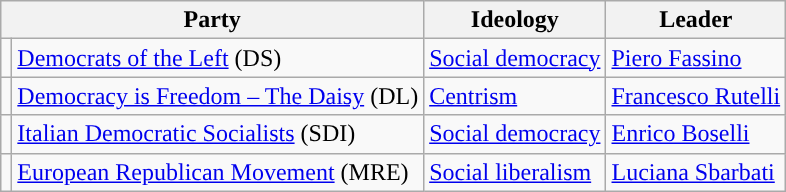<table class=wikitable style=text-align:left>
<tr>
<th colspan=2>Party</th>
<th>Ideology</th>
<th>Leader</th>
</tr>
<tr>
<td></td>
<td><a href='#'>Democrats of the Left</a> (DS)</td>
<td><a href='#'>Social democracy</a></td>
<td><a href='#'>Piero Fassino</a></td>
</tr>
<tr>
<td></td>
<td><a href='#'>Democracy is Freedom – The Daisy</a> (DL)</td>
<td><a href='#'>Centrism</a></td>
<td><a href='#'>Francesco Rutelli</a></td>
</tr>
<tr>
<td></td>
<td><a href='#'>Italian Democratic Socialists</a> (SDI)</td>
<td><a href='#'>Social democracy</a></td>
<td><a href='#'>Enrico Boselli</a></td>
</tr>
<tr>
<td></td>
<td><a href='#'>European Republican Movement</a> (MRE)</td>
<td><a href='#'>Social liberalism</a></td>
<td><a href='#'>Luciana Sbarbati</a></td>
</tr>
</table>
